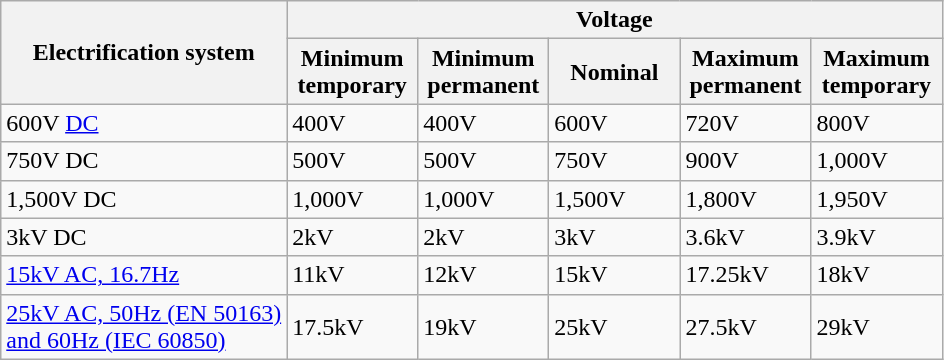<table class="wikitable">
<tr>
<th rowspan="2">Electrification system</th>
<th colspan="5">Voltage</th>
</tr>
<tr>
<th width="80">Minimum<br>temporary</th>
<th width="80">Minimum<br>permanent</th>
<th width="80">Nominal</th>
<th width="80">Maximum<br>permanent</th>
<th width="80">Maximum<br>temporary</th>
</tr>
<tr>
<td>600V <a href='#'>DC</a></td>
<td>400V</td>
<td>400V</td>
<td>600V</td>
<td>720V</td>
<td>800V</td>
</tr>
<tr>
<td>750V DC</td>
<td>500V</td>
<td>500V</td>
<td>750V</td>
<td>900V</td>
<td>1,000V</td>
</tr>
<tr>
<td>1,500V DC</td>
<td>1,000V</td>
<td>1,000V</td>
<td>1,500V</td>
<td>1,800V</td>
<td>1,950V</td>
</tr>
<tr>
<td>3kV DC</td>
<td>2kV</td>
<td>2kV</td>
<td>3kV</td>
<td>3.6kV</td>
<td>3.9kV</td>
</tr>
<tr>
<td><a href='#'>15kV AC, 16.7Hz</a></td>
<td>11kV</td>
<td>12kV</td>
<td>15kV</td>
<td>17.25kV</td>
<td>18kV</td>
</tr>
<tr>
<td><a href='#'>25kV AC, 50Hz (EN 50163) <br>and 60Hz (IEC 60850)</a></td>
<td>17.5kV</td>
<td>19kV</td>
<td>25kV</td>
<td>27.5kV</td>
<td>29kV</td>
</tr>
</table>
